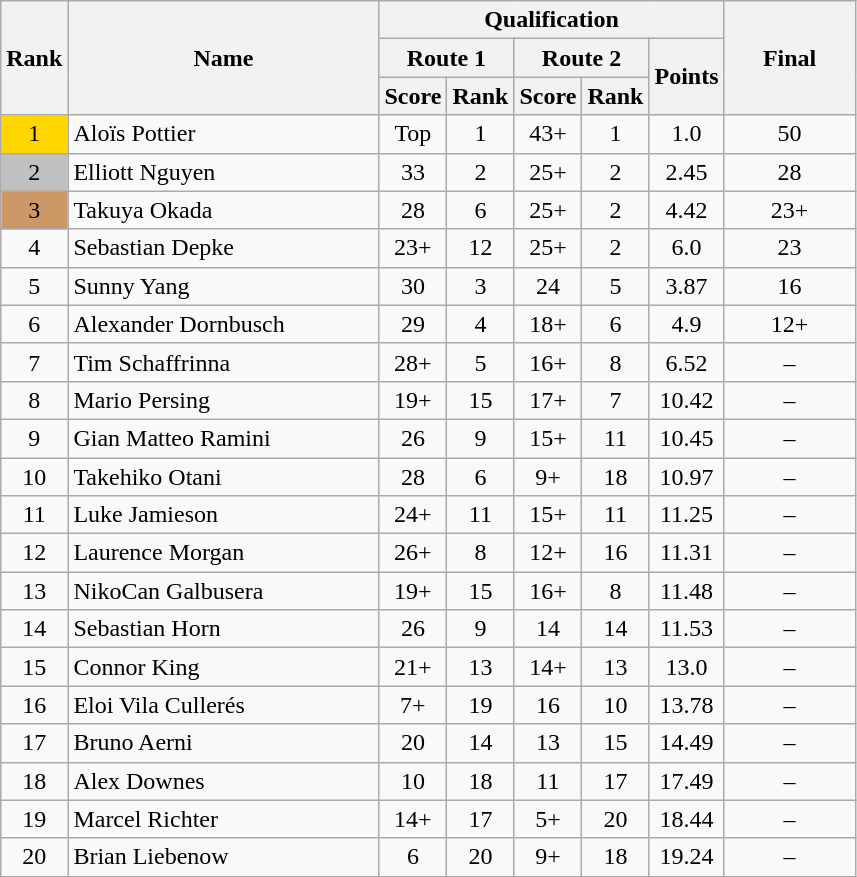<table class="wikitable sortable mw-collapsible" style="text-align:center">
<tr>
<th rowspan="3">Rank</th>
<th rowspan="3" width="200">Name</th>
<th colspan="5" rowspan="1">Qualification</th>
<th rowspan="3" width="80">Final</th>
</tr>
<tr>
<th colspan="2">Route 1</th>
<th colspan="2">Route 2</th>
<th rowspan="2">Points</th>
</tr>
<tr>
<th colspan="1" rowspan="1">Score</th>
<th colspan="1" rowspan="1">Rank</th>
<th colspan="1" rowspan="1">Score</th>
<th colspan="1" rowspan="1">Rank</th>
</tr>
<tr>
<td align="center" style="background: gold">1</td>
<td align="left"> Aloïs Pottier</td>
<td>Top</td>
<td>1</td>
<td>43+</td>
<td>1</td>
<td>1.0</td>
<td>50</td>
</tr>
<tr>
<td align="center" style="background: silver">2</td>
<td align="left"> Elliott Nguyen</td>
<td>33</td>
<td>2</td>
<td>25+</td>
<td>2</td>
<td>2.45</td>
<td>28</td>
</tr>
<tr>
<td align="center" style="background: #cc9966">3</td>
<td align="left"> Takuya Okada</td>
<td>28</td>
<td>6</td>
<td>25+</td>
<td>2</td>
<td>4.42</td>
<td>23+</td>
</tr>
<tr>
<td align="center">4</td>
<td align="left"> Sebastian Depke</td>
<td>23+</td>
<td>12</td>
<td>25+</td>
<td>2</td>
<td>6.0</td>
<td>23</td>
</tr>
<tr>
<td align="center">5</td>
<td align="left"> Sunny Yang</td>
<td>30</td>
<td>3</td>
<td>24</td>
<td>5</td>
<td>3.87</td>
<td>16</td>
</tr>
<tr>
<td align="center">6</td>
<td align="left"> Alexander Dornbusch</td>
<td>29</td>
<td>4</td>
<td>18+</td>
<td>6</td>
<td>4.9</td>
<td>12+</td>
</tr>
<tr>
<td align="center">7</td>
<td align="left"> Tim Schaffrinna</td>
<td>28+</td>
<td>5</td>
<td>16+</td>
<td>8</td>
<td>6.52</td>
<td>–</td>
</tr>
<tr>
<td align="center">8</td>
<td align="left"> Mario Persing</td>
<td>19+</td>
<td>15</td>
<td>17+</td>
<td>7</td>
<td>10.42</td>
<td>–</td>
</tr>
<tr>
<td align="center">9</td>
<td align="left"> Gian Matteo Ramini</td>
<td>26</td>
<td>9</td>
<td>15+</td>
<td>11</td>
<td>10.45</td>
<td>–</td>
</tr>
<tr>
<td align="center">10</td>
<td align="left"> Takehiko Otani</td>
<td>28</td>
<td>6</td>
<td>9+</td>
<td>18</td>
<td>10.97</td>
<td>–</td>
</tr>
<tr>
<td align="center">11</td>
<td align="left"> Luke Jamieson</td>
<td>24+</td>
<td>11</td>
<td>15+</td>
<td>11</td>
<td>11.25</td>
<td>–</td>
</tr>
<tr>
<td align="center">12</td>
<td align="left"> Laurence Morgan</td>
<td>26+</td>
<td>8</td>
<td>12+</td>
<td>16</td>
<td>11.31</td>
<td>–</td>
</tr>
<tr>
<td align="center">13</td>
<td align="left"> NikoCan Galbusera</td>
<td>19+</td>
<td>15</td>
<td>16+</td>
<td>8</td>
<td>11.48</td>
<td>–</td>
</tr>
<tr>
<td align="center">14</td>
<td align="left"> Sebastian Horn</td>
<td>26</td>
<td>9</td>
<td>14</td>
<td>14</td>
<td>11.53</td>
<td>–</td>
</tr>
<tr>
<td align="center">15</td>
<td align="left"> Connor King</td>
<td>21+</td>
<td>13</td>
<td>14+</td>
<td>13</td>
<td>13.0</td>
<td>–</td>
</tr>
<tr>
<td align="center">16</td>
<td align="left"> Eloi Vila Cullerés</td>
<td>7+</td>
<td>19</td>
<td>16</td>
<td>10</td>
<td>13.78</td>
<td>–</td>
</tr>
<tr>
<td align="center">17</td>
<td align="left"> Bruno Aerni</td>
<td>20</td>
<td>14</td>
<td>13</td>
<td>15</td>
<td>14.49</td>
<td>–</td>
</tr>
<tr>
<td align="center">18</td>
<td align="left"> Alex Downes</td>
<td>10</td>
<td>18</td>
<td>11</td>
<td>17</td>
<td>17.49</td>
<td>–</td>
</tr>
<tr>
<td align="center">19</td>
<td align="left"> Marcel Richter</td>
<td>14+</td>
<td>17</td>
<td>5+</td>
<td>20</td>
<td>18.44</td>
<td>–</td>
</tr>
<tr>
<td align="center">20</td>
<td align="left"> Brian Liebenow</td>
<td>6</td>
<td>20</td>
<td>9+</td>
<td>18</td>
<td>19.24</td>
<td>–</td>
</tr>
</table>
